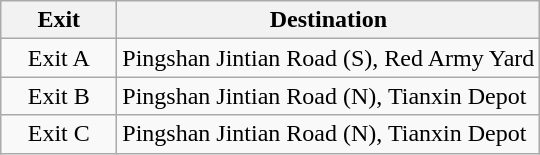<table class="wikitable">
<tr>
<th style="width:70px">Exit</th>
<th>Destination</th>
</tr>
<tr>
<td align=center>Exit A</td>
<td>Pingshan Jintian Road (S), Red Army Yard</td>
</tr>
<tr>
<td align=center>Exit B</td>
<td>Pingshan Jintian Road (N), Tianxin Depot</td>
</tr>
<tr>
<td align=center>Exit C</td>
<td>Pingshan Jintian Road (N), Tianxin Depot</td>
</tr>
</table>
